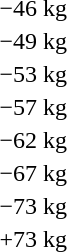<table>
<tr>
<td rowspan=2>−46 kg</td>
<td rowspan=2></td>
<td rowspan=2></td>
<td></td>
</tr>
<tr>
<td></td>
</tr>
<tr>
<td rowspan=2>−49 kg</td>
<td rowspan=2></td>
<td rowspan=2></td>
<td></td>
</tr>
<tr>
<td></td>
</tr>
<tr>
<td rowspan=2>−53 kg</td>
<td rowspan=2></td>
<td rowspan=2></td>
<td></td>
</tr>
<tr>
<td></td>
</tr>
<tr>
<td rowspan=2>−57 kg</td>
<td rowspan=2></td>
<td rowspan=2></td>
<td></td>
</tr>
<tr>
<td></td>
</tr>
<tr>
<td rowspan=2>−62 kg</td>
<td rowspan=2></td>
<td rowspan=2></td>
<td></td>
</tr>
<tr>
<td></td>
</tr>
<tr>
<td rowspan=2>−67 kg</td>
<td rowspan=2></td>
<td rowspan=2></td>
<td></td>
</tr>
<tr>
<td></td>
</tr>
<tr>
<td rowspan=2>−73 kg</td>
<td rowspan=2></td>
<td rowspan=2></td>
<td></td>
</tr>
<tr>
<td></td>
</tr>
<tr>
<td rowspan=2>+73 kg</td>
<td rowspan=2></td>
<td rowspan=2></td>
<td></td>
</tr>
<tr>
<td></td>
</tr>
</table>
